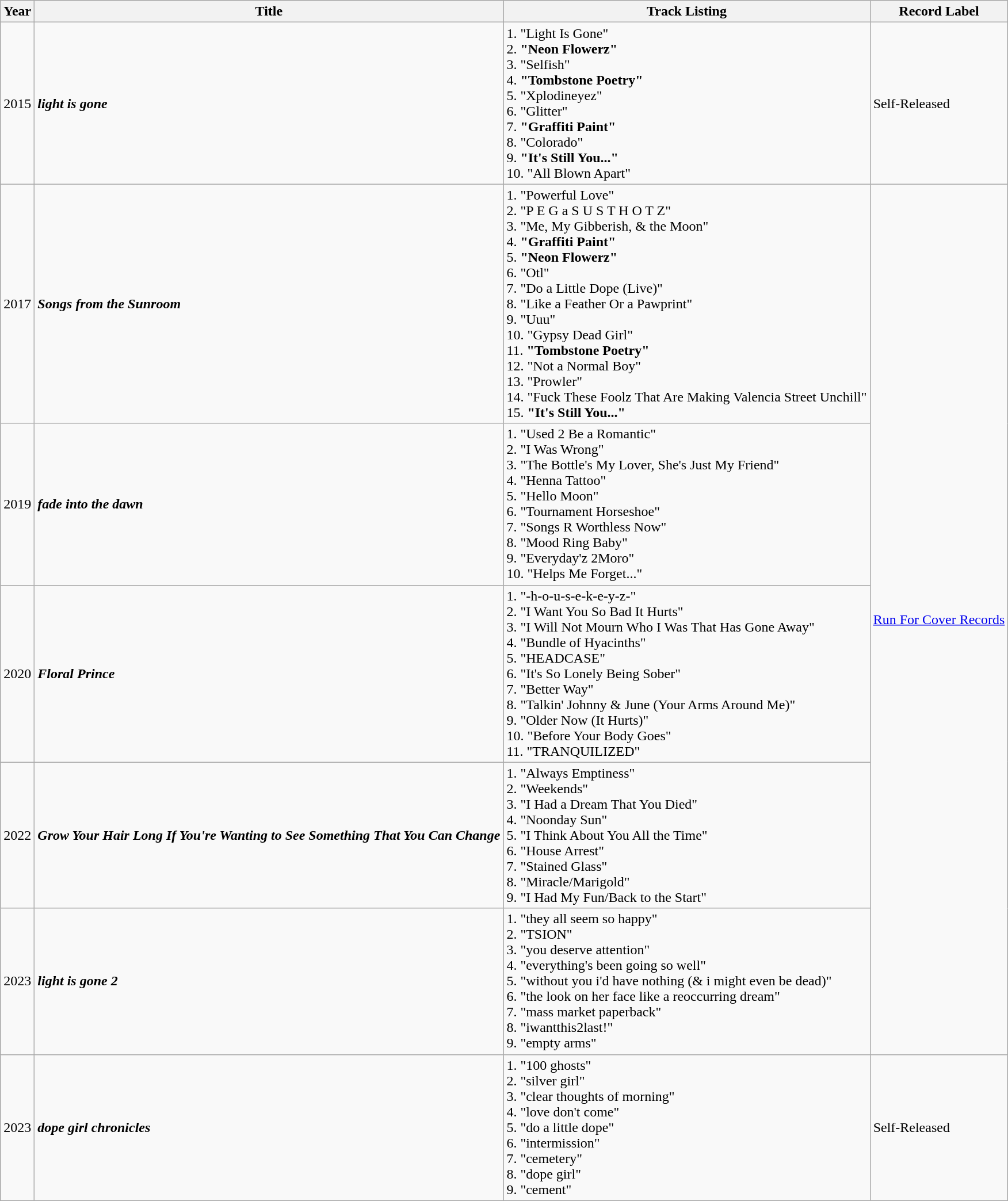<table class="wikitable sortable">
<tr>
<th>Year</th>
<th>Title</th>
<th>Track Listing</th>
<th>Record Label</th>
</tr>
<tr>
<td>2015</td>
<td><strong><em>light is gone</em></strong></td>
<td>1. "Light Is Gone"<br>2. <strong>"Neon Flowerz"</strong><br>3. "Selfish"<br>4. <strong>"Tombstone Poetry"</strong><br>5. "Xplodineyez"<br>6. "Glitter"<br>7. <strong>"Graffiti Paint"</strong><br>8. "Colorado"<br>9. <strong>"It's Still You..."</strong><br>10. "All Blown Apart"</td>
<td>Self-Released</td>
</tr>
<tr>
<td>2017</td>
<td><strong><em>Songs from the Sunroom</em></strong></td>
<td>1. "Powerful Love"<br>2. "P E G a S U S T H O T Z"<br>3. "Me, My Gibberish, & the Moon"<br>4. <strong>"Graffiti Paint"</strong><br>5. <strong>"Neon Flowerz"</strong><br>6. "Otl"<br>7. "Do a Little Dope (Live)"<br>8. "Like a Feather Or a Pawprint"<br>9. "Uuu"<br>10. "Gypsy Dead Girl"<br>11. <strong>"Tombstone Poetry"</strong><br>12. "Not a Normal Boy"<br>13. "Prowler"<br>14. "Fuck These Foolz That Are Making Valencia Street Unchill"<br>15. <strong>"It's Still You..."</strong></td>
<td rowspan="5"><a href='#'>Run For Cover Records</a></td>
</tr>
<tr>
<td>2019</td>
<td><strong><em>fade into the dawn</em></strong></td>
<td>1. "Used 2 Be a Romantic"<br>2. "I Was Wrong"<br>3. "The Bottle's My Lover, She's Just My Friend"<br>4. "Henna Tattoo"<br>5. "Hello Moon"<br>6. "Tournament Horseshoe"<br>7. "Songs R Worthless Now"<br>8. "Mood Ring Baby"<br>9. "Everyday'z 2Moro"<br>10. "Helps Me Forget..."</td>
</tr>
<tr>
<td>2020</td>
<td><strong><em>Floral Prince</em></strong></td>
<td>1. "-h-o-u-s-e-k-e-y-z-"<br>2. "I Want You So Bad It Hurts"<br>3. "I Will Not Mourn Who I Was That Has Gone Away"<br>4. "Bundle of Hyacinths"<br>5. "HEADCASE"<br>6. "It's So Lonely Being Sober"<br>7. "Better Way"<br>8. "Talkin' Johnny & June (Your Arms Around Me)"<br>9. "Older Now (It Hurts)"<br>10. "Before Your Body Goes"<br>11. "TRANQUILIZED"</td>
</tr>
<tr>
<td>2022</td>
<td><strong><em>Grow Your Hair Long If You're Wanting to See Something That You Can Change</em></strong></td>
<td>1. "Always Emptiness"<br>2. "Weekends"<br>3. "I Had a Dream That You Died"<br>4. "Noonday Sun"<br>5. "I Think About You All the Time"<br>6. "House Arrest"<br>7. "Stained Glass"<br>8. "Miracle/Marigold"<br>9. "I Had My Fun/Back to the Start"</td>
</tr>
<tr>
<td>2023</td>
<td><strong><em>light is gone 2</em></strong></td>
<td>1. "they all seem so happy"<br>2. "TSION"<br>3. "you deserve attention"<br>4. "everything's been going so well"<br>5. "without you i'd have nothing (& i might even be dead)"<br>6. "the look on her face like a reoccurring dream"<br>7. "mass market paperback"<br>8. "iwantthis2last!"<br>9. "empty arms"</td>
</tr>
<tr>
<td>2023</td>
<td><strong><em>dope girl chronicles</em></strong></td>
<td>1. "100 ghosts"<br>2. "silver girl"<br>3. "clear thoughts of morning"<br>4. "love don't come"<br>5. "do a little dope"<br>6. "intermission"<br>7. "cemetery"<br>8. "dope girl"<br>9. "cement"</td>
<td>Self-Released</td>
</tr>
</table>
